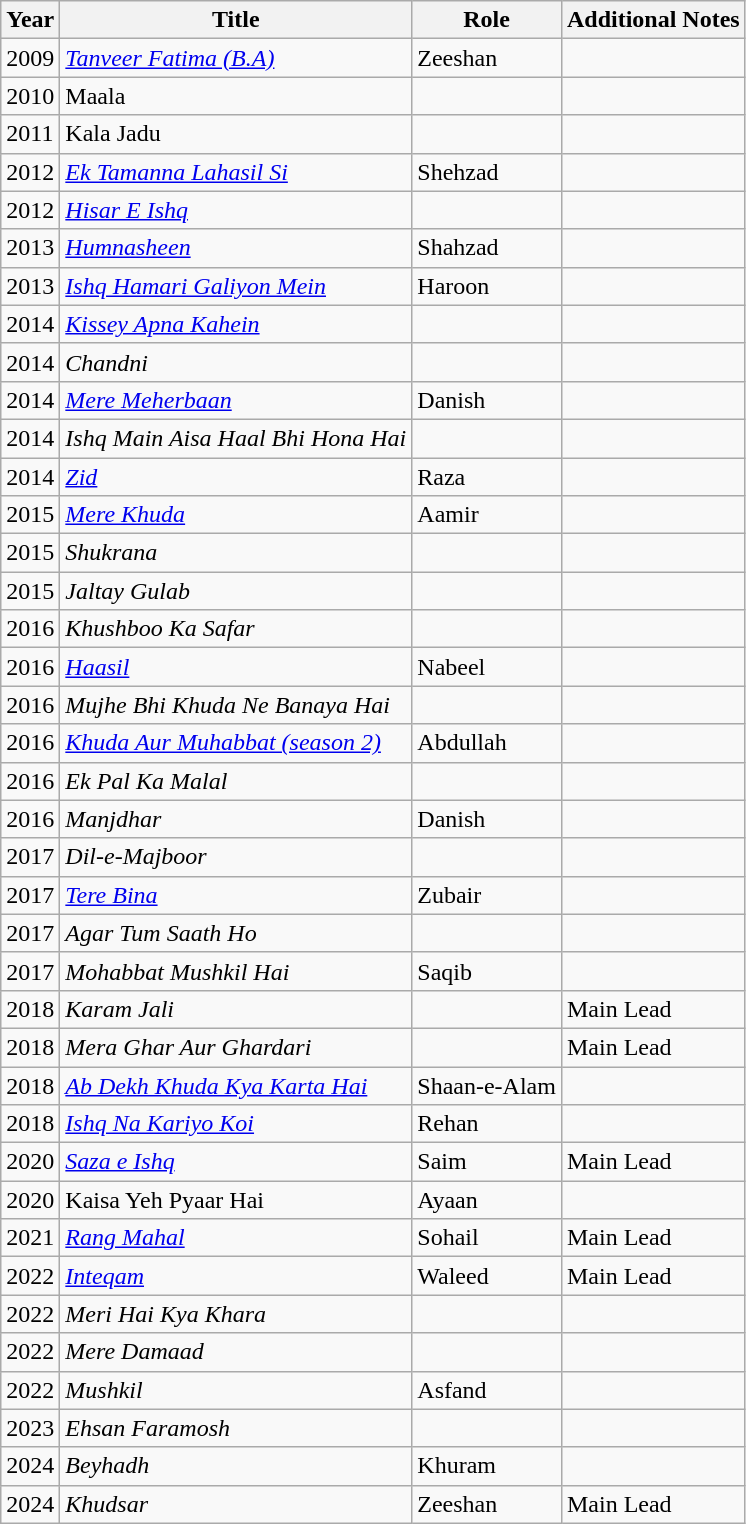<table class="wikitable">
<tr>
<th>Year</th>
<th>Title</th>
<th>Role</th>
<th>Additional Notes</th>
</tr>
<tr>
<td>2009</td>
<td><em><a href='#'>Tanveer Fatima (B.A)</a></em></td>
<td>Zeeshan</td>
<td></td>
</tr>
<tr>
<td>2010</td>
<td>Maala</td>
<td></td>
<td></td>
</tr>
<tr>
<td>2011</td>
<td>Kala Jadu</td>
<td></td>
<td></td>
</tr>
<tr>
<td>2012</td>
<td><em><a href='#'>Ek Tamanna Lahasil Si</a></em></td>
<td>Shehzad</td>
<td></td>
</tr>
<tr>
<td>2012</td>
<td><em><a href='#'>Hisar E Ishq</a></em></td>
<td></td>
<td></td>
</tr>
<tr>
<td>2013</td>
<td><em><a href='#'>Humnasheen</a></em></td>
<td>Shahzad</td>
<td></td>
</tr>
<tr>
<td>2013</td>
<td><em><a href='#'>Ishq Hamari Galiyon Mein</a></em></td>
<td>Haroon</td>
<td></td>
</tr>
<tr>
<td>2014</td>
<td><em><a href='#'>Kissey Apna Kahein</a></em></td>
<td></td>
<td></td>
</tr>
<tr>
<td>2014</td>
<td><em>Chandni</em></td>
<td></td>
<td></td>
</tr>
<tr>
<td>2014</td>
<td><em><a href='#'>Mere Meherbaan</a></em></td>
<td>Danish</td>
<td></td>
</tr>
<tr>
<td>2014</td>
<td><em>Ishq Main Aisa Haal Bhi Hona Hai</em></td>
<td></td>
<td></td>
</tr>
<tr>
<td>2014</td>
<td><em><a href='#'>Zid</a></em></td>
<td>Raza</td>
<td></td>
</tr>
<tr>
<td>2015</td>
<td><em><a href='#'>Mere Khuda</a></em></td>
<td>Aamir</td>
<td></td>
</tr>
<tr>
<td>2015</td>
<td><em>Shukrana</em></td>
<td></td>
<td></td>
</tr>
<tr>
<td>2015</td>
<td><em>Jaltay Gulab</em></td>
<td></td>
<td></td>
</tr>
<tr>
<td>2016</td>
<td><em>Khushboo Ka Safar</em></td>
<td></td>
<td></td>
</tr>
<tr>
<td>2016</td>
<td><em> <a href='#'>Haasil</a></em></td>
<td>Nabeel</td>
<td></td>
</tr>
<tr>
<td>2016</td>
<td><em>Mujhe Bhi Khuda Ne Banaya Hai</em></td>
<td></td>
<td></td>
</tr>
<tr>
<td>2016</td>
<td><em><a href='#'>Khuda Aur Muhabbat (season 2)</a></em></td>
<td>Abdullah</td>
<td></td>
</tr>
<tr>
<td>2016</td>
<td><em>Ek Pal Ka Malal</em></td>
<td></td>
<td></td>
</tr>
<tr>
<td>2016</td>
<td><em>Manjdhar</em></td>
<td>Danish</td>
</tr>
<tr>
<td>2017</td>
<td><em>Dil-e-Majboor</em></td>
<td></td>
<td></td>
</tr>
<tr>
<td>2017</td>
<td><em><a href='#'>Tere Bina</a></em></td>
<td>Zubair</td>
<td></td>
</tr>
<tr>
<td>2017</td>
<td><em>Agar Tum Saath Ho</em></td>
<td></td>
<td></td>
</tr>
<tr>
<td>2017</td>
<td><em>Mohabbat Mushkil Hai</em></td>
<td>Saqib</td>
<td></td>
</tr>
<tr>
<td>2018</td>
<td><em>Karam Jali</em></td>
<td></td>
<td>Main Lead</td>
</tr>
<tr>
<td>2018</td>
<td><em>Mera Ghar Aur Ghardari</em></td>
<td></td>
<td>Main Lead</td>
</tr>
<tr>
<td>2018</td>
<td><em><a href='#'>Ab Dekh Khuda Kya Karta Hai</a></em></td>
<td>Shaan-e-Alam</td>
<td></td>
</tr>
<tr>
<td>2018</td>
<td><em><a href='#'>Ishq Na Kariyo Koi</a></em></td>
<td>Rehan</td>
<td></td>
</tr>
<tr>
<td>2020</td>
<td><em><a href='#'>Saza e Ishq</a></em></td>
<td>Saim</td>
<td>Main Lead</td>
</tr>
<tr>
<td>2020</td>
<td>Kaisa Yeh Pyaar Hai</td>
<td>Ayaan</td>
</tr>
<tr>
<td>2021</td>
<td><em><a href='#'>Rang Mahal</a></em></td>
<td>Sohail</td>
<td>Main Lead</td>
</tr>
<tr>
<td>2022</td>
<td><em><a href='#'>Inteqam</a></em></td>
<td>Waleed</td>
<td>Main Lead</td>
</tr>
<tr>
<td>2022</td>
<td><em>Meri Hai Kya Khara</em></td>
<td></td>
<td></td>
</tr>
<tr>
<td>2022</td>
<td><em>Mere Damaad</em></td>
<td></td>
<td></td>
</tr>
<tr>
<td>2022</td>
<td><em>Mushkil</em></td>
<td>Asfand</td>
<td></td>
</tr>
<tr>
<td>2023</td>
<td><em>Ehsan Faramosh</em></td>
<td></td>
<td></td>
</tr>
<tr>
<td>2024</td>
<td><em>Beyhadh</em></td>
<td>Khuram</td>
<td></td>
</tr>
<tr>
<td>2024</td>
<td><em>Khudsar</em></td>
<td>Zeeshan</td>
<td>Main Lead</td>
</tr>
</table>
